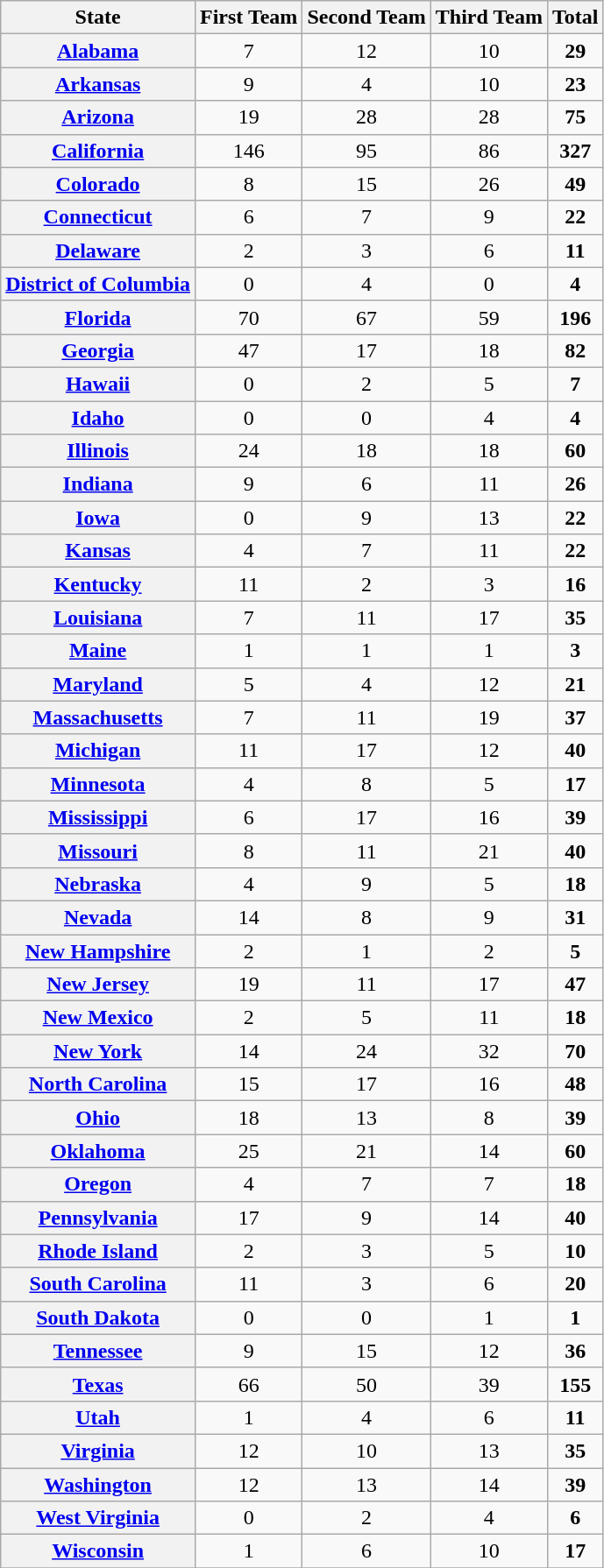<table class="wikitable sortable" style="text-align:center">
<tr>
<th>State</th>
<th>First Team</th>
<th>Second Team</th>
<th>Third Team</th>
<th>Total</th>
</tr>
<tr>
<th><a href='#'>Alabama</a></th>
<td>7</td>
<td>12</td>
<td>10</td>
<td><strong>29</strong></td>
</tr>
<tr>
<th><a href='#'>Arkansas</a></th>
<td>9</td>
<td>4</td>
<td>10</td>
<td><strong>23</strong></td>
</tr>
<tr>
<th><a href='#'>Arizona</a></th>
<td>19</td>
<td>28</td>
<td>28</td>
<td><strong>75</strong></td>
</tr>
<tr>
<th><a href='#'>California</a></th>
<td>146</td>
<td>95</td>
<td>86</td>
<td><strong>327</strong></td>
</tr>
<tr>
<th><a href='#'>Colorado</a></th>
<td>8</td>
<td>15</td>
<td>26</td>
<td><strong>49</strong></td>
</tr>
<tr>
<th><a href='#'>Connecticut</a></th>
<td>6</td>
<td>7</td>
<td>9</td>
<td><strong>22</strong></td>
</tr>
<tr>
<th><a href='#'>Delaware</a></th>
<td>2</td>
<td>3</td>
<td>6</td>
<td><strong>11</strong></td>
</tr>
<tr>
<th><a href='#'>District of Columbia</a></th>
<td>0</td>
<td>4</td>
<td>0</td>
<td><strong>4</strong></td>
</tr>
<tr>
<th><a href='#'>Florida</a></th>
<td>70</td>
<td>67</td>
<td>59</td>
<td><strong>196</strong></td>
</tr>
<tr>
<th><a href='#'>Georgia</a></th>
<td>47</td>
<td>17</td>
<td>18</td>
<td><strong>82</strong></td>
</tr>
<tr>
<th><a href='#'>Hawaii</a></th>
<td>0</td>
<td>2</td>
<td>5</td>
<td><strong>7</strong></td>
</tr>
<tr>
<th><a href='#'>Idaho</a></th>
<td>0</td>
<td>0</td>
<td>4</td>
<td><strong>4</strong></td>
</tr>
<tr>
<th><a href='#'>Illinois</a></th>
<td>24</td>
<td>18</td>
<td>18</td>
<td><strong>60</strong></td>
</tr>
<tr>
<th><a href='#'>Indiana</a></th>
<td>9</td>
<td>6</td>
<td>11</td>
<td><strong>26</strong></td>
</tr>
<tr>
<th><a href='#'>Iowa</a></th>
<td>0</td>
<td>9</td>
<td>13</td>
<td><strong>22</strong></td>
</tr>
<tr>
<th><a href='#'>Kansas</a></th>
<td>4</td>
<td>7</td>
<td>11</td>
<td><strong>22</strong></td>
</tr>
<tr>
<th><a href='#'>Kentucky</a></th>
<td>11</td>
<td>2</td>
<td>3</td>
<td><strong>16</strong></td>
</tr>
<tr>
<th><a href='#'>Louisiana</a></th>
<td>7</td>
<td>11</td>
<td>17</td>
<td><strong>35</strong></td>
</tr>
<tr>
<th><a href='#'>Maine</a></th>
<td>1</td>
<td>1</td>
<td>1</td>
<td><strong>3</strong></td>
</tr>
<tr>
<th><a href='#'>Maryland</a></th>
<td>5</td>
<td>4</td>
<td>12</td>
<td><strong>21</strong></td>
</tr>
<tr>
<th><a href='#'>Massachusetts</a></th>
<td>7</td>
<td>11</td>
<td>19</td>
<td><strong>37</strong></td>
</tr>
<tr>
<th><a href='#'>Michigan</a></th>
<td>11</td>
<td>17</td>
<td>12</td>
<td><strong>40</strong></td>
</tr>
<tr>
<th><a href='#'>Minnesota</a></th>
<td>4</td>
<td>8</td>
<td>5</td>
<td><strong>17</strong></td>
</tr>
<tr>
<th><a href='#'>Mississippi</a></th>
<td>6</td>
<td>17</td>
<td>16</td>
<td><strong>39</strong></td>
</tr>
<tr>
<th><a href='#'>Missouri</a></th>
<td>8</td>
<td>11</td>
<td>21</td>
<td><strong>40</strong></td>
</tr>
<tr>
<th><a href='#'>Nebraska</a></th>
<td>4</td>
<td>9</td>
<td>5</td>
<td><strong>18</strong></td>
</tr>
<tr>
<th><a href='#'>Nevada</a></th>
<td>14</td>
<td>8</td>
<td>9</td>
<td><strong>31</strong></td>
</tr>
<tr>
<th><a href='#'>New Hampshire</a></th>
<td>2</td>
<td>1</td>
<td>2</td>
<td><strong>5</strong></td>
</tr>
<tr>
<th><a href='#'>New Jersey</a></th>
<td>19</td>
<td>11</td>
<td>17</td>
<td><strong>47</strong></td>
</tr>
<tr>
<th><a href='#'>New Mexico</a></th>
<td>2</td>
<td>5</td>
<td>11</td>
<td><strong>18</strong></td>
</tr>
<tr>
<th><a href='#'>New York</a></th>
<td>14</td>
<td>24</td>
<td>32</td>
<td><strong>70</strong></td>
</tr>
<tr>
<th><a href='#'>North Carolina</a></th>
<td>15</td>
<td>17</td>
<td>16</td>
<td><strong>48</strong></td>
</tr>
<tr>
<th><a href='#'>Ohio</a></th>
<td>18</td>
<td>13</td>
<td>8</td>
<td><strong>39</strong></td>
</tr>
<tr>
<th><a href='#'>Oklahoma</a></th>
<td>25</td>
<td>21</td>
<td>14</td>
<td><strong>60</strong></td>
</tr>
<tr>
<th><a href='#'>Oregon</a></th>
<td>4</td>
<td>7</td>
<td>7</td>
<td><strong>18</strong></td>
</tr>
<tr>
<th><a href='#'>Pennsylvania</a></th>
<td>17</td>
<td>9</td>
<td>14</td>
<td><strong>40</strong></td>
</tr>
<tr>
<th><a href='#'>Rhode Island</a></th>
<td>2</td>
<td>3</td>
<td>5</td>
<td><strong>10</strong></td>
</tr>
<tr>
<th><a href='#'>South Carolina</a></th>
<td>11</td>
<td>3</td>
<td>6</td>
<td><strong>20</strong></td>
</tr>
<tr>
<th><a href='#'>South Dakota</a></th>
<td>0</td>
<td>0</td>
<td>1</td>
<td><strong>1</strong></td>
</tr>
<tr>
<th><a href='#'>Tennessee</a></th>
<td>9</td>
<td>15</td>
<td>12</td>
<td><strong>36</strong></td>
</tr>
<tr>
<th><a href='#'>Texas</a></th>
<td>66</td>
<td>50</td>
<td>39</td>
<td><strong>155</strong></td>
</tr>
<tr>
<th><a href='#'>Utah</a></th>
<td>1</td>
<td>4</td>
<td>6</td>
<td><strong>11</strong></td>
</tr>
<tr>
<th><a href='#'>Virginia</a></th>
<td>12</td>
<td>10</td>
<td>13</td>
<td><strong>35</strong></td>
</tr>
<tr>
<th><a href='#'>Washington</a></th>
<td>12</td>
<td>13</td>
<td>14</td>
<td><strong>39</strong></td>
</tr>
<tr>
<th><a href='#'>West Virginia</a></th>
<td>0</td>
<td>2</td>
<td>4</td>
<td><strong>6</strong></td>
</tr>
<tr>
<th><a href='#'>Wisconsin</a></th>
<td>1</td>
<td>6</td>
<td>10</td>
<td><strong>17</strong></td>
</tr>
<tr>
</tr>
</table>
